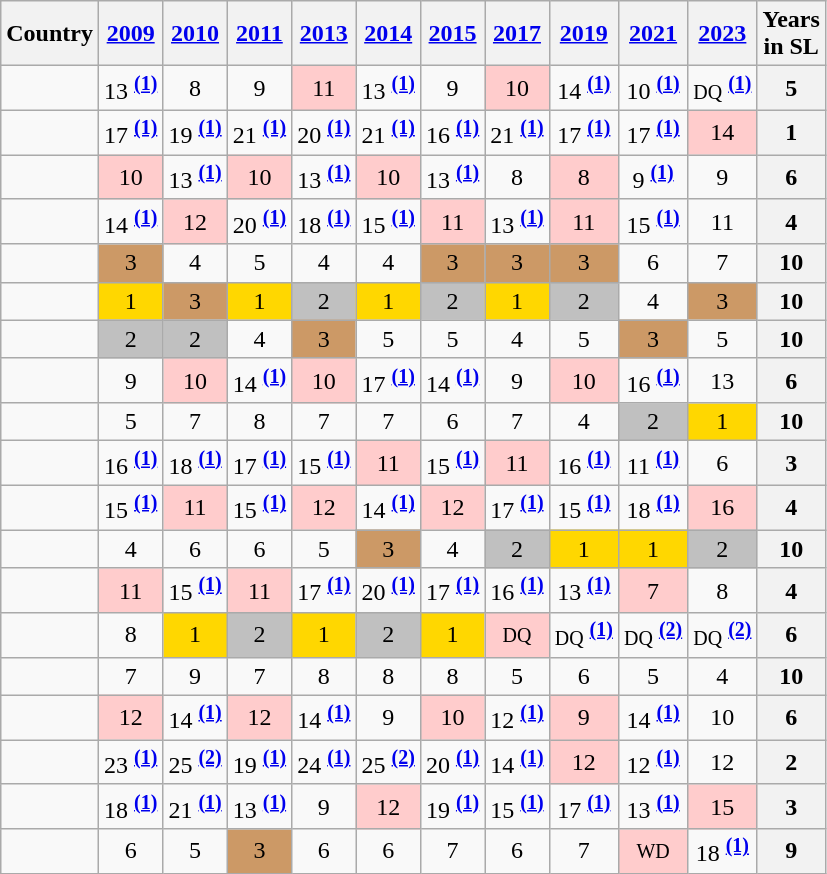<table class="wikitable sortable" style="text-align: center">
<tr>
<th>Country</th>
<th><strong><a href='#'>2009</a></strong></th>
<th><strong><a href='#'>2010</a></strong></th>
<th><strong><a href='#'>2011</a></strong></th>
<th><strong><a href='#'>2013</a></strong></th>
<th><strong><a href='#'>2014</a></strong></th>
<th><strong><a href='#'>2015</a></strong></th>
<th><strong><a href='#'>2017</a></strong></th>
<th><strong><a href='#'>2019</a></strong></th>
<th><strong><a href='#'>2021</a></strong></th>
<th><strong><a href='#'>2023</a></strong></th>
<th>Years<br>in SL</th>
</tr>
<tr>
<td align=left></td>
<td>13 <sup><strong><a href='#'>(1)</a></strong></sup></td>
<td>8</td>
<td>9</td>
<td bgcolor=ffcccc>11</td>
<td>13 <sup><strong><a href='#'>(1)</a></strong></sup></td>
<td>9</td>
<td bgcolor=ffcccc>10</td>
<td>14 <sup><strong><a href='#'>(1)</a></strong></sup></td>
<td>10 <sup><strong><a href='#'>(1)</a></strong></sup></td>
<td><small>DQ</small> <sup><strong><a href='#'>(1)</a></strong></sup></td>
<th>5</th>
</tr>
<tr>
<td align=left></td>
<td>17 <sup><strong><a href='#'>(1)</a></strong></sup></td>
<td>19 <sup><strong><a href='#'>(1)</a></strong></sup></td>
<td>21 <sup><strong><a href='#'>(1)</a></strong></sup></td>
<td>20 <sup><strong><a href='#'>(1)</a></strong></sup></td>
<td>21 <sup><strong><a href='#'>(1)</a></strong></sup></td>
<td>16 <sup><strong><a href='#'>(1)</a></strong></sup></td>
<td>21 <sup><strong><a href='#'>(1)</a></strong></sup></td>
<td>17 <sup><strong><a href='#'>(1)</a></strong></sup></td>
<td>17 <sup><strong><a href='#'>(1)</a></strong></sup></td>
<td bgcolor=ffcccc>14</td>
<th>1</th>
</tr>
<tr>
<td align=left></td>
<td bgcolor=ffcccc>10</td>
<td>13 <sup><strong><a href='#'>(1)</a></strong></sup></td>
<td bgcolor=ffcccc>10</td>
<td>13 <sup><strong><a href='#'>(1)</a></strong></sup></td>
<td bgcolor=ffcccc>10</td>
<td>13 <sup><strong><a href='#'>(1)</a></strong></sup></td>
<td>8</td>
<td bgcolor=ffcccc>8</td>
<td>9 <sup><strong><a href='#'>(1)</a></strong></sup></td>
<td>9</td>
<th>6</th>
</tr>
<tr>
<td align=left></td>
<td>14 <sup><strong><a href='#'>(1)</a></strong></sup></td>
<td bgcolor=ffcccc>12</td>
<td>20 <sup><strong><a href='#'>(1)</a></strong></sup></td>
<td>18 <sup><strong><a href='#'>(1)</a></strong></sup></td>
<td>15 <sup><strong><a href='#'>(1)</a></strong></sup></td>
<td bgcolor=ffcccc>11</td>
<td>13 <sup><strong><a href='#'>(1)</a></strong></sup></td>
<td bgcolor=ffcccc>11</td>
<td>15 <sup><strong><a href='#'>(1)</a></strong></sup></td>
<td>11</td>
<th>4</th>
</tr>
<tr>
<td align=left></td>
<td bgcolor=#cc9966>3</td>
<td>4</td>
<td>5</td>
<td>4</td>
<td>4</td>
<td bgcolor=#cc9966>3</td>
<td bgcolor=#cc9966>3</td>
<td bgcolor=#cc9966>3</td>
<td>6</td>
<td>7</td>
<th>10</th>
</tr>
<tr>
<td align=left></td>
<td bgcolor=gold>1</td>
<td bgcolor=#cc9966>3</td>
<td bgcolor=gold>1</td>
<td bgcolor=silver>2</td>
<td bgcolor=gold>1</td>
<td bgcolor=silver>2</td>
<td bgcolor=gold>1</td>
<td bgcolor=silver>2</td>
<td>4</td>
<td bgcolor=#cc9966>3</td>
<th>10</th>
</tr>
<tr>
<td align=left></td>
<td bgcolor=silver>2</td>
<td bgcolor=silver>2</td>
<td>4</td>
<td bgcolor=#cc9966>3</td>
<td>5</td>
<td>5</td>
<td>4</td>
<td>5</td>
<td bgcolor=#cc9966>3</td>
<td>5</td>
<th>10</th>
</tr>
<tr>
<td align=left></td>
<td>9</td>
<td bgcolor=ffcccc>10</td>
<td>14 <sup><strong><a href='#'>(1)</a></strong></sup></td>
<td bgcolor=ffcccc>10</td>
<td>17 <sup><strong><a href='#'>(1)</a></strong></sup></td>
<td>14 <sup><strong><a href='#'>(1)</a></strong></sup></td>
<td>9</td>
<td bgcolor=ffcccc>10</td>
<td>16 <sup><strong><a href='#'>(1)</a></strong></sup></td>
<td>13</td>
<th>6</th>
</tr>
<tr>
<td align=left></td>
<td>5</td>
<td>7</td>
<td>8</td>
<td>7</td>
<td>7</td>
<td>6</td>
<td>7</td>
<td>4</td>
<td bgcolor=silver>2</td>
<td bgcolor=gold>1</td>
<th>10</th>
</tr>
<tr>
<td align=left></td>
<td>16 <sup><strong><a href='#'>(1)</a></strong></sup></td>
<td>18 <sup><strong><a href='#'>(1)</a></strong></sup></td>
<td>17 <sup><strong><a href='#'>(1)</a></strong></sup></td>
<td>15 <sup><strong><a href='#'>(1)</a></strong></sup></td>
<td bgcolor=ffcccc>11</td>
<td>15 <sup><strong><a href='#'>(1)</a></strong></sup></td>
<td bgcolor=ffcccc>11</td>
<td>16 <sup><strong><a href='#'>(1)</a></strong></sup></td>
<td>11 <sup><strong><a href='#'>(1)</a></strong></sup></td>
<td>6</td>
<th>3</th>
</tr>
<tr>
<td align=left></td>
<td>15 <sup><strong><a href='#'>(1)</a></strong></sup></td>
<td bgcolor=ffcccc>11</td>
<td>15 <sup><strong><a href='#'>(1)</a></strong></sup></td>
<td bgcolor=ffcccc>12</td>
<td>14 <sup><strong><a href='#'>(1)</a></strong></sup></td>
<td bgcolor=ffcccc>12</td>
<td>17 <sup><strong><a href='#'>(1)</a></strong></sup></td>
<td>15 <sup><strong><a href='#'>(1)</a></strong></sup></td>
<td>18 <sup><strong><a href='#'>(1)</a></strong></sup></td>
<td bgcolor=ffcccc>16</td>
<th>4</th>
</tr>
<tr>
<td align=left></td>
<td>4</td>
<td>6</td>
<td>6</td>
<td>5</td>
<td bgcolor=#cc9966>3</td>
<td>4</td>
<td bgcolor=silver>2</td>
<td bgcolor=gold>1</td>
<td bgcolor=gold>1</td>
<td bgcolor=silver>2</td>
<th>10</th>
</tr>
<tr>
<td align=left></td>
<td bgcolor=ffcccc>11</td>
<td>15 <sup><strong><a href='#'>(1)</a></strong></sup></td>
<td bgcolor=ffcccc>11</td>
<td>17 <sup><strong><a href='#'>(1)</a></strong></sup></td>
<td>20 <sup><strong><a href='#'>(1)</a></strong></sup></td>
<td>17 <sup><strong><a href='#'>(1)</a></strong></sup></td>
<td>16 <sup><strong><a href='#'>(1)</a></strong></sup></td>
<td>13 <sup><strong><a href='#'>(1)</a></strong></sup></td>
<td bgcolor=ffcccc>7</td>
<td>8</td>
<th>4</th>
</tr>
<tr>
<td align=left></td>
<td>8</td>
<td bgcolor=gold>1</td>
<td bgcolor=silver>2</td>
<td bgcolor=gold>1</td>
<td bgcolor=silver>2</td>
<td bgcolor=gold>1</td>
<td bgcolor=ffcccc><small>DQ</small></td>
<td><small>DQ</small> <sup><strong><a href='#'>(1)</a></strong></sup></td>
<td><small>DQ</small> <sup><strong><a href='#'>(2)</a></strong></sup></td>
<td><small>DQ</small> <sup><strong><a href='#'>(2)</a></strong></sup></td>
<th>6</th>
</tr>
<tr>
<td align=left></td>
<td>7</td>
<td>9</td>
<td>7</td>
<td>8</td>
<td>8</td>
<td>8</td>
<td>5</td>
<td>6</td>
<td>5</td>
<td>4</td>
<th>10</th>
</tr>
<tr>
<td align=left></td>
<td bgcolor=ffcccc>12</td>
<td>14 <sup><strong><a href='#'>(1)</a></strong></sup></td>
<td bgcolor=ffcccc>12</td>
<td>14 <sup><strong><a href='#'>(1)</a></strong></sup></td>
<td>9</td>
<td bgcolor=ffcccc>10</td>
<td>12 <sup><strong><a href='#'>(1)</a></strong></sup></td>
<td bgcolor=ffcccc>9</td>
<td>14 <sup><strong><a href='#'>(1)</a></strong></sup></td>
<td>10</td>
<th>6</th>
</tr>
<tr>
<td align=left></td>
<td>23 <sup><strong><a href='#'>(1)</a></strong></sup></td>
<td>25 <sup><strong><a href='#'>(2)</a></strong></sup></td>
<td>19 <sup><strong><a href='#'>(1)</a></strong></sup></td>
<td>24 <sup><strong><a href='#'>(1)</a></strong></sup></td>
<td>25 <sup><strong><a href='#'>(2)</a></strong></sup></td>
<td>20 <sup><strong><a href='#'>(1)</a></strong></sup></td>
<td>14 <sup><strong><a href='#'>(1)</a></strong></sup></td>
<td bgcolor=ffcccc>12</td>
<td>12 <sup><strong><a href='#'>(1)</a></strong></sup></td>
<td>12</td>
<th>2</th>
</tr>
<tr>
<td align=left></td>
<td>18 <sup><strong><a href='#'>(1)</a></strong></sup></td>
<td>21 <sup><strong><a href='#'>(1)</a></strong></sup></td>
<td>13 <sup><strong><a href='#'>(1)</a></strong></sup></td>
<td>9</td>
<td bgcolor=ffcccc>12</td>
<td>19 <sup><strong><a href='#'>(1)</a></strong></sup></td>
<td>15 <sup><strong><a href='#'>(1)</a></strong></sup></td>
<td>17 <sup><strong><a href='#'>(1)</a></strong></sup></td>
<td>13 <sup><strong><a href='#'>(1)</a></strong></sup></td>
<td bgcolor=ffcccc>15</td>
<th>3</th>
</tr>
<tr>
<td align=left></td>
<td>6</td>
<td>5</td>
<td bgcolor=#cc9966>3</td>
<td>6</td>
<td>6</td>
<td>7</td>
<td>6</td>
<td>7</td>
<td bgcolor=ffcccc><small>WD</small></td>
<td>18 <sup><strong><a href='#'>(1)</a></strong></sup></td>
<th>9</th>
</tr>
</table>
